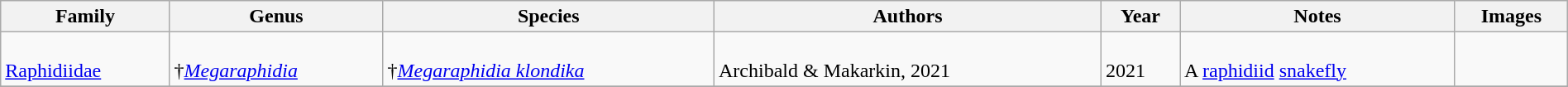<table class="wikitable sortable"  style="margin:auto; width:100%;">
<tr>
<th>Family</th>
<th>Genus</th>
<th>Species</th>
<th>Authors</th>
<th>Year</th>
<th>Notes</th>
<th>Images</th>
</tr>
<tr>
<td><br><a href='#'>Raphidiidae</a></td>
<td><br>†<em><a href='#'>Megaraphidia</a></em></td>
<td><br>†<em><a href='#'>Megaraphidia klondika</a></em></td>
<td><br>Archibald & Makarkin, 2021</td>
<td><br>2021</td>
<td><br>A <a href='#'>raphidiid</a> <a href='#'>snakefly</a></td>
<td></td>
</tr>
<tr>
</tr>
</table>
